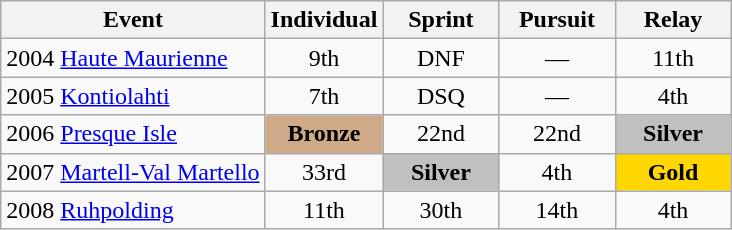<table class="wikitable" style="text-align: center;">
<tr ">
<th>Event</th>
<th style="width:70px;">Individual</th>
<th style="width:70px;">Sprint</th>
<th style="width:70px;">Pursuit</th>
<th style="width:70px;">Relay</th>
</tr>
<tr>
<td align=left> 2004 <a href='#'>Haute Maurienne</a></td>
<td>9th</td>
<td>DNF</td>
<td>—</td>
<td>11th</td>
</tr>
<tr>
<td align=left> 2005 <a href='#'>Kontiolahti</a></td>
<td>7th</td>
<td>DSQ</td>
<td>—</td>
<td>4th</td>
</tr>
<tr>
<td align=left> 2006 <a href='#'>Presque Isle</a></td>
<td style="background:#cfaa88;"><strong>Bronze</strong></td>
<td>22nd</td>
<td>22nd</td>
<td style="background:silver;"><strong>Silver</strong></td>
</tr>
<tr>
<td align=left> 2007 <a href='#'>Martell-Val Martello</a></td>
<td>33rd</td>
<td style="background:silver;"><strong>Silver</strong></td>
<td>4th</td>
<td style="background:gold;"><strong>Gold</strong></td>
</tr>
<tr>
<td align=left> 2008 <a href='#'>Ruhpolding</a></td>
<td>11th</td>
<td>30th</td>
<td>14th</td>
<td>4th</td>
</tr>
</table>
